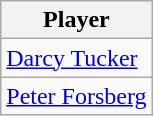<table class="wikitable">
<tr>
<th>Player</th>
</tr>
<tr>
<td><a href='#'>Darcy Tucker</a></td>
</tr>
<tr>
<td><a href='#'>Peter Forsberg</a></td>
</tr>
</table>
